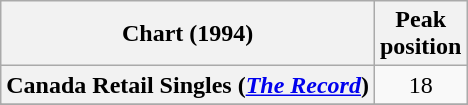<table class="wikitable sortable plainrowheaders" style="text-align:center">
<tr>
<th scope="col">Chart (1994)</th>
<th scope="col">Peak<br>position</th>
</tr>
<tr>
<th scope="row">Canada Retail Singles (<em><a href='#'>The Record</a></em>)</th>
<td>18</td>
</tr>
<tr>
</tr>
<tr>
</tr>
<tr>
</tr>
<tr>
</tr>
<tr>
</tr>
</table>
